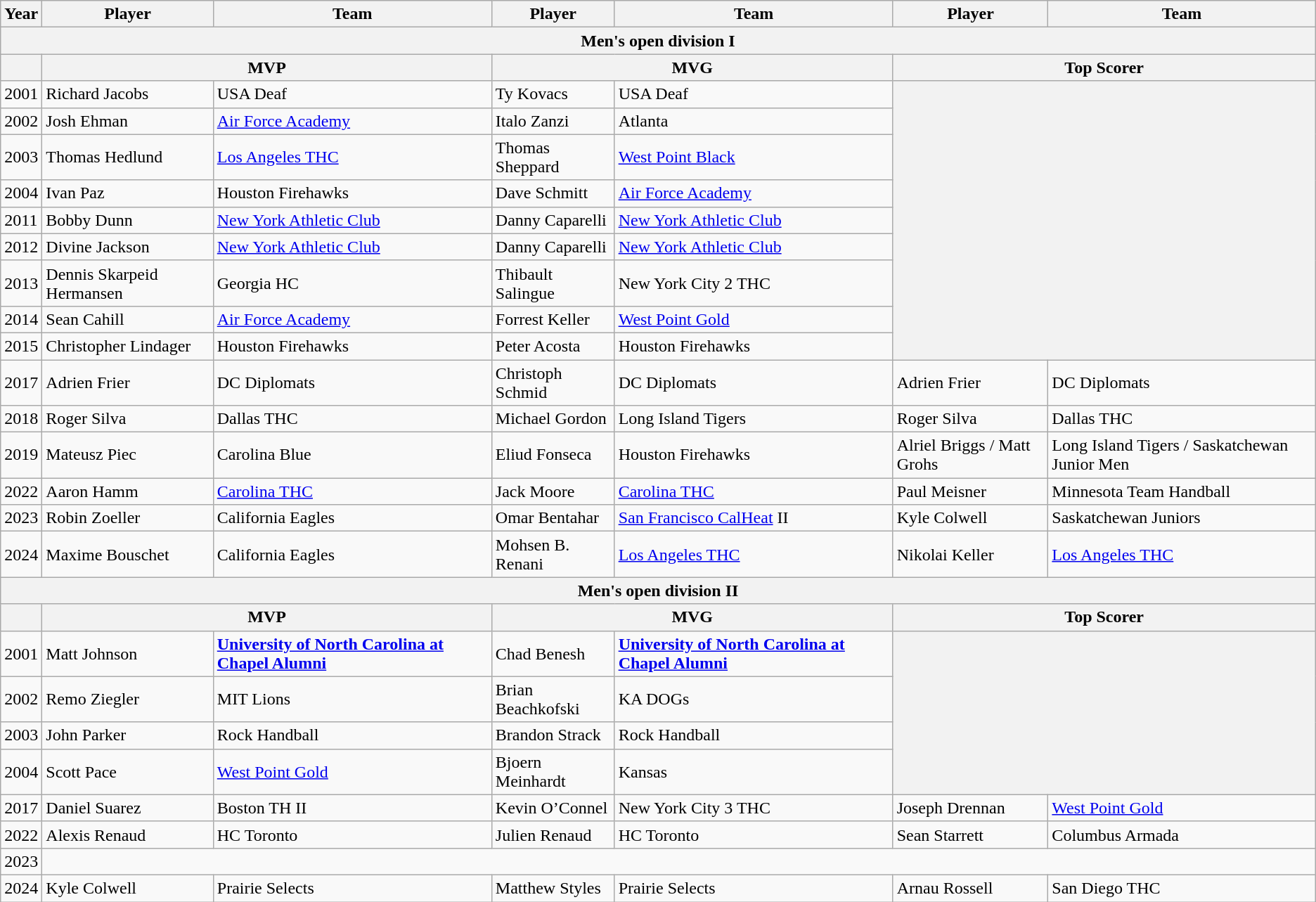<table class="wikitable">
<tr>
<th>Year</th>
<th>Player</th>
<th>Team</th>
<th>Player</th>
<th>Team</th>
<th>Player</th>
<th>Team</th>
</tr>
<tr>
<th colspan="7">Men's open division I</th>
</tr>
<tr>
<th></th>
<th colspan="2">MVP</th>
<th colspan="2">MVG</th>
<th colspan="2">Top Scorer</th>
</tr>
<tr>
<td>2001</td>
<td>Richard Jacobs</td>
<td>USA Deaf</td>
<td>Ty Kovacs</td>
<td>USA Deaf</td>
<th colspan="2" rowspan="9"></th>
</tr>
<tr>
<td>2002</td>
<td>Josh Ehman</td>
<td><a href='#'>Air Force Academy</a></td>
<td>Italo Zanzi</td>
<td>Atlanta</td>
</tr>
<tr>
<td>2003</td>
<td>Thomas Hedlund</td>
<td><a href='#'>Los Angeles THC</a></td>
<td>Thomas Sheppard</td>
<td><a href='#'>West Point Black</a></td>
</tr>
<tr>
<td>2004</td>
<td>Ivan Paz</td>
<td>Houston Firehawks</td>
<td>Dave Schmitt</td>
<td><a href='#'>Air Force Academy</a></td>
</tr>
<tr>
<td>2011</td>
<td>Bobby Dunn</td>
<td><a href='#'>New York Athletic Club</a></td>
<td>Danny Caparelli</td>
<td><a href='#'>New York Athletic Club</a></td>
</tr>
<tr>
<td>2012</td>
<td>Divine Jackson</td>
<td><a href='#'>New York Athletic Club</a></td>
<td>Danny Caparelli</td>
<td><a href='#'>New York Athletic Club</a></td>
</tr>
<tr>
<td>2013</td>
<td>Dennis Skarpeid Hermansen</td>
<td>Georgia HC</td>
<td>Thibault Salingue</td>
<td>New York City 2 THC</td>
</tr>
<tr>
<td>2014</td>
<td>Sean Cahill</td>
<td><a href='#'>Air Force Academy</a></td>
<td>Forrest Keller</td>
<td><a href='#'>West Point Gold</a></td>
</tr>
<tr>
<td>2015</td>
<td>Christopher Lindager</td>
<td>Houston Firehawks</td>
<td>Peter Acosta</td>
<td>Houston Firehawks</td>
</tr>
<tr>
<td>2017</td>
<td>Adrien Frier</td>
<td>DC Diplomats</td>
<td>Christoph Schmid</td>
<td>DC Diplomats</td>
<td>Adrien Frier</td>
<td>DC Diplomats</td>
</tr>
<tr>
<td>2018</td>
<td>Roger Silva</td>
<td>Dallas THC</td>
<td>Michael Gordon</td>
<td>Long Island Tigers</td>
<td>Roger Silva</td>
<td>Dallas THC</td>
</tr>
<tr>
<td>2019</td>
<td>Mateusz Piec</td>
<td>Carolina Blue</td>
<td>Eliud Fonseca</td>
<td>Houston Firehawks</td>
<td>Alriel Briggs / Matt Grohs</td>
<td>Long Island Tigers / Saskatchewan Junior Men</td>
</tr>
<tr>
<td>2022</td>
<td>Aaron Hamm</td>
<td><a href='#'>Carolina THC</a></td>
<td>Jack Moore</td>
<td><a href='#'>Carolina THC</a></td>
<td>Paul Meisner</td>
<td>Minnesota Team Handball</td>
</tr>
<tr>
<td>2023</td>
<td>Robin Zoeller</td>
<td>California Eagles</td>
<td>Omar Bentahar</td>
<td><a href='#'>San Francisco CalHeat</a> II</td>
<td>Kyle Colwell</td>
<td>Saskatchewan Juniors</td>
</tr>
<tr>
<td>2024</td>
<td>Maxime Bouschet</td>
<td>California Eagles</td>
<td>Mohsen B. Renani</td>
<td><a href='#'>Los Angeles THC</a></td>
<td>Nikolai Keller</td>
<td><a href='#'>Los Angeles THC</a></td>
</tr>
<tr>
<th colspan="7" align="center">Men's open division II</th>
</tr>
<tr>
<th></th>
<th colspan="2">MVP</th>
<th colspan="2">MVG</th>
<th colspan="2">Top Scorer</th>
</tr>
<tr>
<td>2001</td>
<td>Matt Johnson</td>
<td><strong><a href='#'>University of North Carolina at Chapel Alumni</a></strong></td>
<td>Chad Benesh</td>
<td><strong><a href='#'>University of North Carolina at Chapel Alumni</a></strong></td>
<th colspan="2" rowspan="4"></th>
</tr>
<tr>
<td>2002</td>
<td>Remo Ziegler</td>
<td>MIT Lions</td>
<td>Brian Beachkofski</td>
<td>KA DOGs</td>
</tr>
<tr>
<td>2003</td>
<td>John Parker</td>
<td>Rock Handball</td>
<td>Brandon Strack</td>
<td>Rock Handball</td>
</tr>
<tr>
<td>2004</td>
<td>Scott Pace</td>
<td><a href='#'>West Point Gold</a></td>
<td>Bjoern Meinhardt</td>
<td>Kansas</td>
</tr>
<tr>
<td>2017</td>
<td>Daniel Suarez</td>
<td>Boston TH II</td>
<td>Kevin O’Connel</td>
<td>New York City 3 THC</td>
<td>Joseph Drennan</td>
<td><a href='#'>West Point Gold</a></td>
</tr>
<tr>
<td align="center">2022</td>
<td>Alexis Renaud</td>
<td>HC Toronto</td>
<td>Julien Renaud</td>
<td>HC Toronto</td>
<td>Sean Starrett</td>
<td>Columbus Armada</td>
</tr>
<tr>
<td>2023</td>
</tr>
<tr>
<td>2024</td>
<td>Kyle Colwell</td>
<td>Prairie Selects</td>
<td>Matthew Styles</td>
<td>Prairie Selects</td>
<td>Arnau Rossell</td>
<td>San Diego THC</td>
</tr>
</table>
